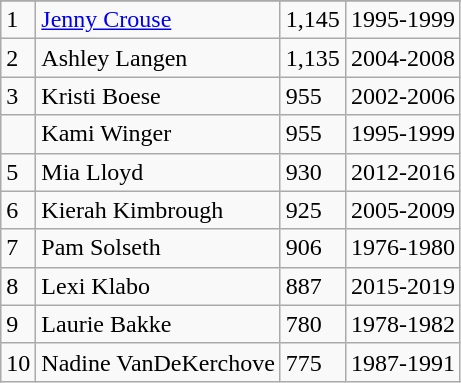<table class="wikitable">
<tr>
</tr>
<tr>
<td>1</td>
<td><a href='#'>Jenny Crouse</a></td>
<td>1,145</td>
<td style="font-size:100%;">1995-1999</td>
</tr>
<tr>
<td>2</td>
<td>Ashley Langen</td>
<td>1,135</td>
<td style="font-size:100%;">2004-2008</td>
</tr>
<tr>
<td>3</td>
<td>Kristi Boese</td>
<td>955</td>
<td style="font-size:100%;">2002-2006</td>
</tr>
<tr>
<td></td>
<td>Kami Winger</td>
<td>955</td>
<td style="font-size:100%;">1995-1999</td>
</tr>
<tr>
<td>5</td>
<td>Mia Lloyd</td>
<td>930</td>
<td style="font-size:100%;">2012-2016</td>
</tr>
<tr>
<td>6</td>
<td>Kierah Kimbrough</td>
<td>925</td>
<td style="font-size:100%;">2005-2009</td>
</tr>
<tr>
<td>7</td>
<td>Pam Solseth</td>
<td>906</td>
<td style="font-size:100%;">1976-1980</td>
</tr>
<tr>
<td>8</td>
<td>Lexi Klabo</td>
<td>887</td>
<td style="font-size:100%;">2015-2019</td>
</tr>
<tr>
<td>9</td>
<td>Laurie Bakke</td>
<td>780</td>
<td style="font-size:100%;">1978-1982</td>
</tr>
<tr>
<td>10</td>
<td>Nadine VanDeKerchove</td>
<td>775</td>
<td style="font-size:100%;">1987-1991</td>
</tr>
</table>
